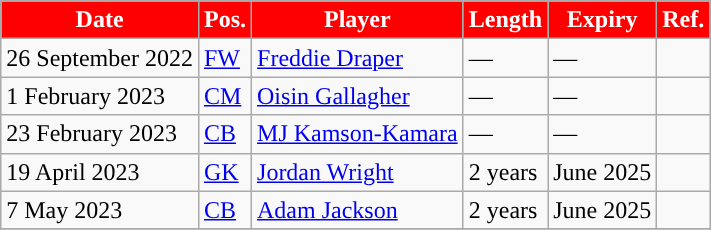<table class="wikitable plainrowheaders sortable">
<tr>
<th style="background:#FF0000; color:#ffffff; ">Date</th>
<th style="background:#FF0000; color:#ffffff; ">Pos.</th>
<th style="background:#FF0000; color:#ffffff; ">Player</th>
<th style="background:#FF0000; color:#ffffff; ">Length</th>
<th style="background:#FF0000; color:#ffffff; ">Expiry</th>
<th style="background:#FF0000; color:#ffffff; ">Ref.</th>
</tr>
<tr>
<td>26 September 2022</td>
<td><a href='#'>FW</a></td>
<td> <a href='#'>Freddie Draper</a></td>
<td>—</td>
<td>—</td>
<td></td>
</tr>
<tr>
<td>1 February 2023</td>
<td><a href='#'>CM</a></td>
<td> <a href='#'>Oisin Gallagher</a></td>
<td>—</td>
<td>—</td>
<td></td>
</tr>
<tr>
<td>23 February 2023</td>
<td><a href='#'>CB</a></td>
<td> <a href='#'>MJ Kamson-Kamara</a></td>
<td>—</td>
<td>—</td>
<td></td>
</tr>
<tr>
<td>19 April 2023</td>
<td><a href='#'>GK</a></td>
<td> <a href='#'>Jordan Wright</a></td>
<td>2 years</td>
<td>June 2025</td>
<td></td>
</tr>
<tr>
<td>7 May 2023</td>
<td><a href='#'>CB</a></td>
<td> <a href='#'>Adam Jackson</a></td>
<td>2 years</td>
<td>June 2025</td>
<td></td>
</tr>
<tr>
</tr>
</table>
